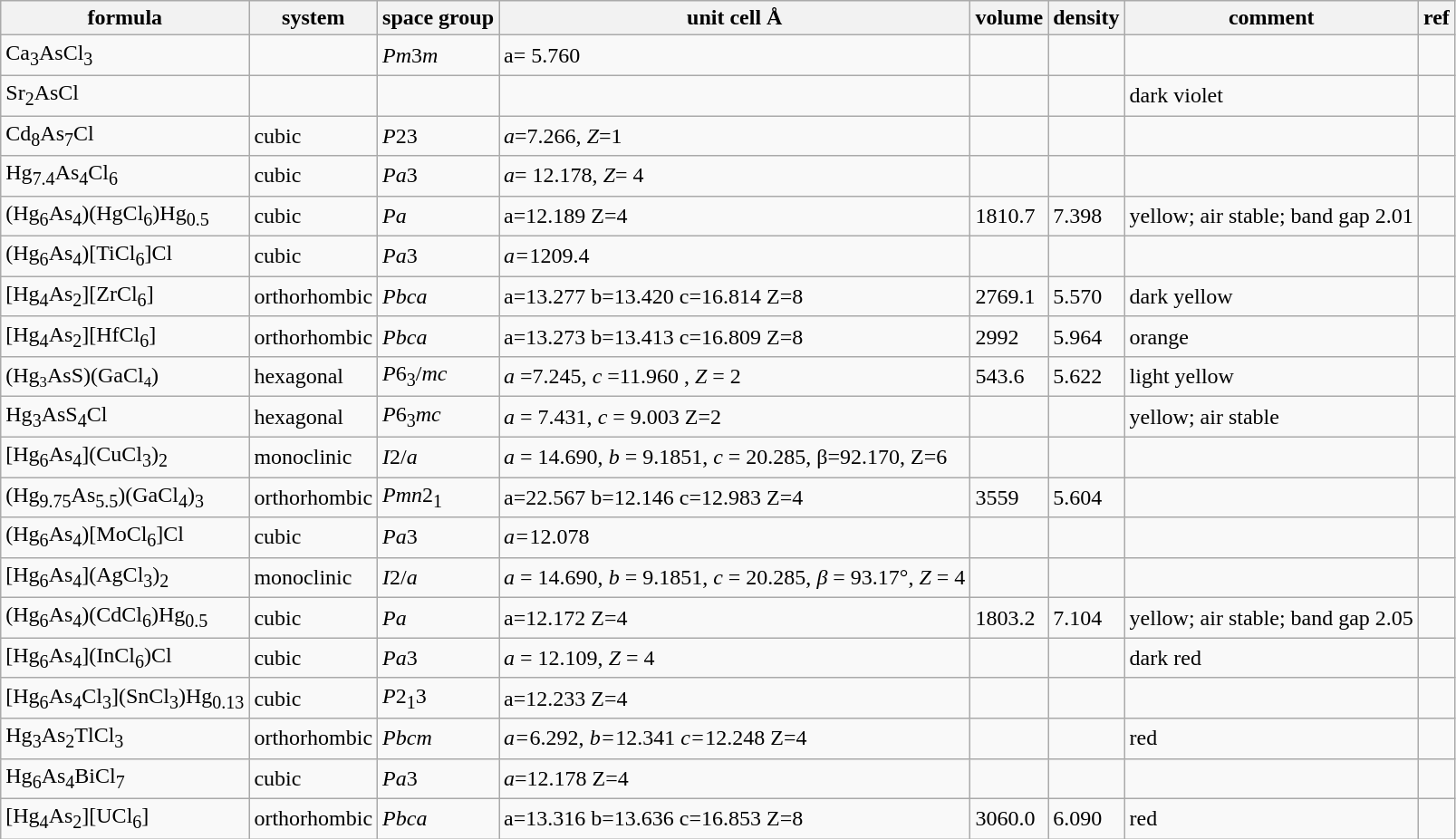<table class="wikitable">
<tr>
<th>formula</th>
<th>system</th>
<th>space group</th>
<th>unit cell Å</th>
<th>volume</th>
<th>density</th>
<th>comment</th>
<th>ref</th>
</tr>
<tr>
<td>Ca<sub>3</sub>AsCl<sub>3</sub></td>
<td></td>
<td><em>Pm</em>3<em>m</em></td>
<td>a= 5.760</td>
<td></td>
<td></td>
<td></td>
<td></td>
</tr>
<tr>
<td>Sr<sub>2</sub>AsCl</td>
<td></td>
<td></td>
<td></td>
<td></td>
<td></td>
<td>dark violet</td>
<td></td>
</tr>
<tr>
<td>Cd<sub>8</sub>As<sub>7</sub>Cl</td>
<td>cubic</td>
<td><em>P</em>23</td>
<td><em>a</em>=7.266, <em>Z</em>=1</td>
<td></td>
<td></td>
<td></td>
<td></td>
</tr>
<tr>
<td>Hg<sub>7.4</sub>As<sub>4</sub>Cl<sub>6</sub></td>
<td>cubic</td>
<td><em>Pa</em>3</td>
<td><em>a</em>= 12.178, <em>Z</em>= 4</td>
<td></td>
<td></td>
<td></td>
<td></td>
</tr>
<tr>
<td>(Hg<sub>6</sub>As<sub>4</sub>)(HgCl<sub>6</sub>)Hg<sub>0.5</sub></td>
<td>cubic</td>
<td><em>Pa</em></td>
<td>a=12.189 Z=4</td>
<td>1810.7</td>
<td>7.398</td>
<td>yellow; air stable; band gap 2.01</td>
<td></td>
</tr>
<tr>
<td>(Hg<sub>6</sub>As<sub>4</sub>)[TiCl<sub>6</sub>]Cl</td>
<td>cubic</td>
<td><em>Pa</em>3</td>
<td><em>a</em> = 1209.4</td>
<td></td>
<td></td>
<td></td>
<td></td>
</tr>
<tr>
<td>[Hg<sub>4</sub>As<sub>2</sub>][ZrCl<sub>6</sub>]</td>
<td>orthorhombic</td>
<td><em>Pbca</em></td>
<td>a=13.277 b=13.420 c=16.814 Z=8</td>
<td>2769.1</td>
<td>5.570</td>
<td>dark yellow</td>
<td></td>
</tr>
<tr>
<td>[Hg<sub>4</sub>As<sub>2</sub>][HfCl<sub>6</sub>]</td>
<td>orthorhombic</td>
<td><em>Pbca</em></td>
<td>a=13.273 b=13.413 c=16.809 Z=8</td>
<td>2992</td>
<td>5.964</td>
<td>orange</td>
<td></td>
</tr>
<tr>
<td>(Hg<small><sub>3</sub></small>AsS)(GaCl<small><sub>4</sub></small>)</td>
<td>hexagonal</td>
<td><em>P</em>6<sub>3</sub>/<em>mc</em></td>
<td><em>a</em> =7.245, <em>c</em> =11.960 , <em>Z</em> = 2</td>
<td>543.6</td>
<td>5.622</td>
<td>light yellow</td>
<td></td>
</tr>
<tr>
<td>Hg<sub>3</sub>AsS<sub>4</sub>Cl</td>
<td>hexagonal</td>
<td><em>P</em>6<sub>3</sub><em>mc</em></td>
<td><em>a</em> = 7.431, <em>c</em> = 9.003 Z=2</td>
<td></td>
<td></td>
<td>yellow; air stable</td>
<td></td>
</tr>
<tr>
<td>[Hg<sub>6</sub>As<sub>4</sub>](CuCl<sub>3</sub>)<sub>2</sub></td>
<td>monoclinic</td>
<td><em>I</em>2/<em>a</em></td>
<td><em>a</em> = 14.690, <em>b</em> = 9.1851, <em>c</em> = 20.285, β=92.170, Z=6</td>
<td></td>
<td></td>
<td></td>
<td></td>
</tr>
<tr>
<td>(Hg<sub>9.75</sub>As<sub>5.5</sub>)(GaCl<sub>4</sub>)<sub>3</sub></td>
<td>orthorhombic</td>
<td><em>Pmn</em>2<sub>1</sub></td>
<td>a=22.567 b=12.146 c=12.983 Z=4</td>
<td>3559</td>
<td>5.604</td>
<td></td>
<td></td>
</tr>
<tr>
<td>(Hg<sub>6</sub>As<sub>4</sub>)[MoCl<sub>6</sub>]Cl</td>
<td>cubic</td>
<td><em>Pa</em>3</td>
<td><em>a</em> = 12.078</td>
<td></td>
<td></td>
<td></td>
<td></td>
</tr>
<tr>
<td>[Hg<sub>6</sub>As<sub>4</sub>](AgCl<sub>3</sub>)<sub>2</sub></td>
<td>monoclinic</td>
<td><em>I</em>2/<em>a</em></td>
<td><em>a</em> = 14.690, <em>b</em> = 9.1851, <em>c</em> = 20.285, <em>β</em> = 93.17°, <em>Z</em> = 4</td>
<td></td>
<td></td>
<td></td>
<td></td>
</tr>
<tr>
<td>(Hg<sub>6</sub>As<sub>4</sub>)(CdCl<sub>6</sub>)Hg<sub>0.5</sub></td>
<td>cubic</td>
<td><em>Pa</em></td>
<td>a=12.172 Z=4</td>
<td>1803.2</td>
<td>7.104</td>
<td>yellow; air stable; band gap 2.05</td>
<td></td>
</tr>
<tr>
<td>[Hg<sub>6</sub>As<sub>4</sub>](InCl<sub>6</sub>)Cl</td>
<td>cubic</td>
<td><em>Pa</em>3</td>
<td><em>a</em> = 12.109, <em>Z</em> = 4</td>
<td></td>
<td></td>
<td>dark red</td>
<td></td>
</tr>
<tr>
<td>[Hg<sub>6</sub>As<sub>4</sub>Cl<sub>3</sub>](SnCl<sub>3</sub>)Hg<sub>0.13</sub></td>
<td>cubic</td>
<td><em>P</em>2<sub>1</sub>3</td>
<td>a=12.233 Z=4</td>
<td></td>
<td></td>
<td></td>
<td></td>
</tr>
<tr>
<td>Hg<sub>3</sub>As<sub>2</sub>TlCl<sub>3</sub></td>
<td>orthorhombic</td>
<td><em>Pbcm</em></td>
<td><em>a</em> = 6.292, <em>b</em> = 12.341 <em>c</em> = 12.248 Z=4</td>
<td></td>
<td></td>
<td>red</td>
<td></td>
</tr>
<tr>
<td>Hg<sub>6</sub>As<sub>4</sub>BiCl<sub>7</sub></td>
<td>cubic</td>
<td><em>Pa</em>3</td>
<td><em>a</em>=12.178 Z=4</td>
<td></td>
<td></td>
<td></td>
<td></td>
</tr>
<tr>
<td>[Hg<sub>4</sub>As<sub>2</sub>][UCl<sub>6</sub>]</td>
<td>orthorhombic</td>
<td><em>Pbca</em></td>
<td>a=13.316 b=13.636 c=16.853 Z=8</td>
<td>3060.0</td>
<td>6.090</td>
<td>red</td>
<td></td>
</tr>
</table>
